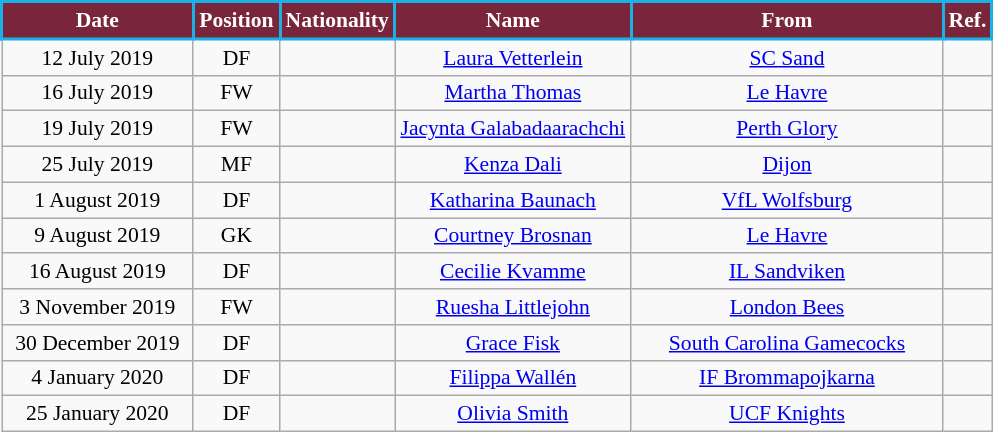<table class="wikitable" style="text-align:center; font-size:90%; ">
<tr>
<th style="background:#7A263A;color:white;border:2px solid #1BB1E7; width:120px;">Date</th>
<th style="background:#7A263A;color:white;border:2px solid #1BB1E7; width:50px;">Position</th>
<th style="background:#7A263A;color:white;border:2px solid #1BB1E7; width:50px;">Nationality</th>
<th style="background:#7A263A;color:white;border:2px solid #1BB1E7; width:150px;">Name</th>
<th style="background:#7A263A;color:white;border:2px solid #1BB1E7; width:200px;">From</th>
<th style="background:#7A263A;color:white;border:2px solid #1BB1E7; width:25px;">Ref.</th>
</tr>
<tr>
<td>12 July 2019</td>
<td>DF</td>
<td></td>
<td><a href='#'>Laura Vetterlein</a></td>
<td> <a href='#'>SC Sand</a></td>
<td></td>
</tr>
<tr>
<td>16 July 2019</td>
<td>FW</td>
<td></td>
<td><a href='#'>Martha Thomas</a></td>
<td> <a href='#'>Le Havre</a></td>
<td></td>
</tr>
<tr>
<td>19 July 2019</td>
<td>FW</td>
<td></td>
<td><a href='#'>Jacynta Galabadaarachchi</a></td>
<td> <a href='#'>Perth Glory</a></td>
<td></td>
</tr>
<tr>
<td>25 July 2019</td>
<td>MF</td>
<td></td>
<td><a href='#'>Kenza Dali</a></td>
<td> <a href='#'>Dijon</a></td>
<td></td>
</tr>
<tr>
<td>1 August 2019</td>
<td>DF</td>
<td></td>
<td><a href='#'>Katharina Baunach</a></td>
<td> <a href='#'>VfL Wolfsburg</a></td>
<td></td>
</tr>
<tr>
<td>9 August 2019</td>
<td>GK</td>
<td></td>
<td><a href='#'>Courtney Brosnan</a></td>
<td> <a href='#'>Le Havre</a></td>
<td></td>
</tr>
<tr>
<td>16 August 2019</td>
<td>DF</td>
<td></td>
<td><a href='#'>Cecilie Kvamme</a></td>
<td> <a href='#'>IL Sandviken</a></td>
<td></td>
</tr>
<tr>
<td>3 November 2019</td>
<td>FW</td>
<td></td>
<td><a href='#'>Ruesha Littlejohn</a></td>
<td> <a href='#'>London Bees</a></td>
<td></td>
</tr>
<tr>
<td>30 December 2019</td>
<td>DF</td>
<td></td>
<td><a href='#'>Grace Fisk</a></td>
<td> <a href='#'>South Carolina Gamecocks</a></td>
<td></td>
</tr>
<tr>
<td>4 January 2020</td>
<td>DF</td>
<td></td>
<td><a href='#'>Filippa Wallén</a></td>
<td> <a href='#'>IF Brommapojkarna</a></td>
<td></td>
</tr>
<tr>
<td>25 January 2020</td>
<td>DF</td>
<td></td>
<td><a href='#'>Olivia Smith</a></td>
<td> <a href='#'>UCF Knights</a></td>
<td></td>
</tr>
</table>
